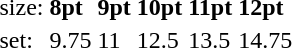<table style="margin-left:40px;">
<tr>
<td>size:</td>
<td><strong>8pt</strong></td>
<td><strong>9pt</strong></td>
<td><strong>10pt</strong></td>
<td><strong>11pt</strong></td>
<td><strong>12pt</strong></td>
</tr>
<tr>
<td>set:</td>
<td>9.75</td>
<td>11</td>
<td>12.5</td>
<td>13.5</td>
<td>14.75</td>
</tr>
</table>
